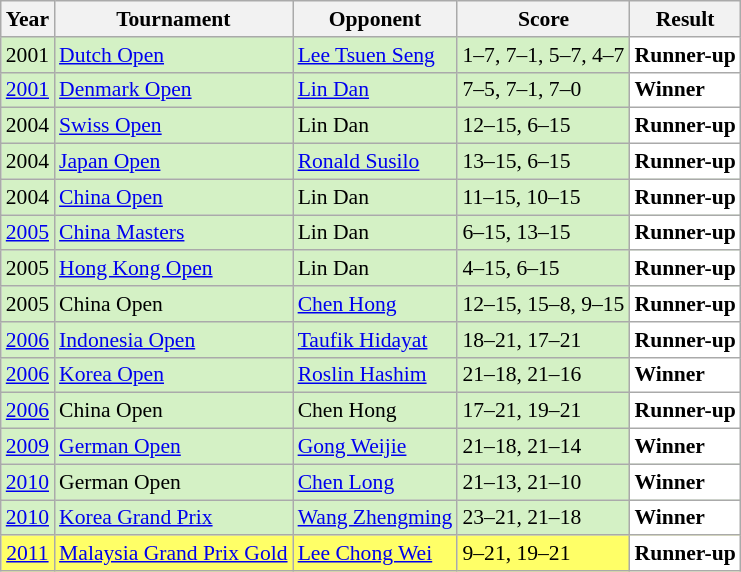<table class="sortable wikitable" style="font-size: 90%;">
<tr>
<th>Year</th>
<th>Tournament</th>
<th>Opponent</th>
<th>Score</th>
<th>Result</th>
</tr>
<tr style="background:#D4F1C5">
<td align="center">2001</td>
<td align="left"><a href='#'>Dutch Open</a></td>
<td align="left"> <a href='#'>Lee Tsuen Seng</a></td>
<td align="left">1–7, 7–1, 5–7, 4–7</td>
<td style="text-align:left; background:white"> <strong>Runner-up</strong></td>
</tr>
<tr style="background:#D4F1C5">
<td align="center"><a href='#'>2001</a></td>
<td align="left"><a href='#'>Denmark Open</a></td>
<td align="left"> <a href='#'>Lin Dan</a></td>
<td align="left">7–5, 7–1, 7–0</td>
<td style="text-align:left; background:white"> <strong>Winner</strong></td>
</tr>
<tr style="background:#D4F1C5">
<td align="center">2004</td>
<td align="left"><a href='#'>Swiss Open</a></td>
<td align="left"> Lin Dan</td>
<td align="left">12–15, 6–15</td>
<td style="text-align:left; background:white"> <strong>Runner-up</strong></td>
</tr>
<tr style="background:#D4F1C5">
<td align="center">2004</td>
<td align="left"><a href='#'>Japan Open</a></td>
<td align="left"> <a href='#'>Ronald Susilo</a></td>
<td align="left">13–15, 6–15</td>
<td style="text-align:left; background:white"> <strong>Runner-up</strong></td>
</tr>
<tr style="background:#D4F1C5">
<td align="center">2004</td>
<td align="left"><a href='#'>China Open</a></td>
<td align="left"> Lin Dan</td>
<td align="left">11–15, 10–15</td>
<td style="text-align:left; background:white"> <strong>Runner-up</strong></td>
</tr>
<tr style="background:#D4F1C5">
<td align="center"><a href='#'>2005</a></td>
<td align="left"><a href='#'>China Masters</a></td>
<td align="left"> Lin Dan</td>
<td align="left">6–15, 13–15</td>
<td style="text-align:left; background:white"> <strong>Runner-up</strong></td>
</tr>
<tr style="background:#D4F1C5">
<td align="center">2005</td>
<td align="left"><a href='#'>Hong Kong Open</a></td>
<td align="left"> Lin Dan</td>
<td align="left">4–15, 6–15</td>
<td style="text-align:left; background:white"> <strong>Runner-up</strong></td>
</tr>
<tr style="background:#D4F1C5">
<td align="center">2005</td>
<td align="left">China Open</td>
<td align="left"> <a href='#'>Chen Hong</a></td>
<td align="left">12–15, 15–8, 9–15</td>
<td style="text-align:left; background:white"> <strong>Runner-up</strong></td>
</tr>
<tr style="background:#D4F1C5">
<td align="center"><a href='#'>2006</a></td>
<td align="left"><a href='#'>Indonesia Open</a></td>
<td align="left"> <a href='#'>Taufik Hidayat</a></td>
<td align="left">18–21, 17–21</td>
<td style="text-align:left; background:white"> <strong>Runner-up</strong></td>
</tr>
<tr style="background:#D4F1C5">
<td align="center"><a href='#'>2006</a></td>
<td align="left"><a href='#'>Korea Open</a></td>
<td align="left"> <a href='#'>Roslin Hashim</a></td>
<td align="left">21–18, 21–16</td>
<td style="text-align:left; background:white"> <strong>Winner</strong></td>
</tr>
<tr style="background:#D4F1C5">
<td align="center"><a href='#'>2006</a></td>
<td align="left">China Open</td>
<td align="left"> Chen Hong</td>
<td align="left">17–21, 19–21</td>
<td style="text-align:left; background:white"> <strong>Runner-up</strong></td>
</tr>
<tr style="background:#D4F1C5">
<td align="center"><a href='#'>2009</a></td>
<td align="left"><a href='#'>German Open</a></td>
<td align="left"> <a href='#'>Gong Weijie</a></td>
<td align="left">21–18, 21–14</td>
<td style="text-align:left; background:white"> <strong>Winner</strong></td>
</tr>
<tr style="background:#D4F1C5">
<td align="center"><a href='#'>2010</a></td>
<td align="left">German Open</td>
<td align="left"> <a href='#'>Chen Long</a></td>
<td align="left">21–13, 21–10</td>
<td style="text-align:left; background:white"> <strong>Winner</strong></td>
</tr>
<tr style="background:#D4F1C5">
<td align="center"><a href='#'>2010</a></td>
<td align="left"><a href='#'>Korea Grand Prix</a></td>
<td align="left"> <a href='#'>Wang Zhengming</a></td>
<td align="left">23–21, 21–18</td>
<td style="text-align:left; background:white"> <strong>Winner</strong></td>
</tr>
<tr style="background:#FFFF67">
<td align="center"><a href='#'>2011</a></td>
<td align="left"><a href='#'>Malaysia Grand Prix Gold</a></td>
<td align="left"> <a href='#'>Lee Chong Wei</a></td>
<td align="left">9–21, 19–21</td>
<td style="text-align:left; background:white"> <strong>Runner-up</strong></td>
</tr>
</table>
